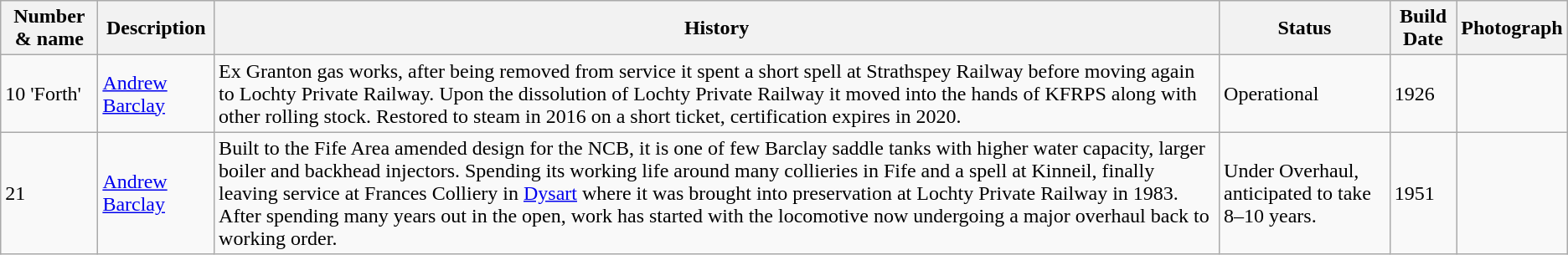<table class="wikitable">
<tr>
<th>Number & name</th>
<th>Description</th>
<th>History</th>
<th>Status</th>
<th>Build Date</th>
<th>Photograph</th>
</tr>
<tr>
<td>10 'Forth'</td>
<td><a href='#'>Andrew Barclay</a> </td>
<td>Ex Granton gas works, after being removed from service it spent a short spell at Strathspey Railway before moving again to Lochty Private Railway. Upon the dissolution of Lochty Private Railway it moved into the hands of KFRPS along with other rolling stock. Restored to steam in 2016 on a short ticket, certification expires in 2020.</td>
<td>Operational</td>
<td>1926</td>
<td></td>
</tr>
<tr>
<td>21</td>
<td><a href='#'>Andrew Barclay</a> </td>
<td>Built to the Fife Area amended design for the NCB, it is one of few Barclay saddle tanks with higher water capacity, larger boiler and backhead injectors. Spending its working life around many collieries in Fife and a spell at Kinneil, finally leaving service at Frances Colliery in <a href='#'>Dysart</a> where it was brought into preservation at Lochty Private Railway in 1983. After spending many years out in the open, work has started with the locomotive now undergoing a major overhaul back to working order.</td>
<td>Under Overhaul, anticipated to take 8–10 years.</td>
<td>1951</td>
<td></td>
</tr>
</table>
